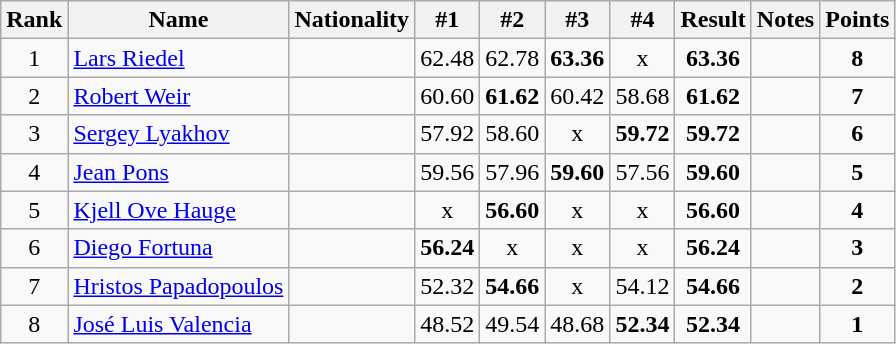<table class="wikitable sortable" style="text-align:center">
<tr>
<th>Rank</th>
<th>Name</th>
<th>Nationality</th>
<th>#1</th>
<th>#2</th>
<th>#3</th>
<th>#4</th>
<th>Result</th>
<th>Notes</th>
<th>Points</th>
</tr>
<tr>
<td>1</td>
<td align=left><a href='#'>Lars Riedel</a></td>
<td align=left></td>
<td>62.48</td>
<td>62.78</td>
<td><strong>63.36</strong></td>
<td>x</td>
<td><strong>63.36</strong></td>
<td></td>
<td><strong>8</strong></td>
</tr>
<tr>
<td>2</td>
<td align=left><a href='#'>Robert Weir</a></td>
<td align=left></td>
<td>60.60</td>
<td><strong>61.62</strong></td>
<td>60.42</td>
<td>58.68</td>
<td><strong>61.62</strong></td>
<td></td>
<td><strong>7</strong></td>
</tr>
<tr>
<td>3</td>
<td align=left><a href='#'>Sergey Lyakhov</a></td>
<td align=left></td>
<td>57.92</td>
<td>58.60</td>
<td>x</td>
<td><strong>59.72</strong></td>
<td><strong>59.72</strong></td>
<td></td>
<td><strong>6</strong></td>
</tr>
<tr>
<td>4</td>
<td align=left><a href='#'>Jean Pons</a></td>
<td align=left></td>
<td>59.56</td>
<td>57.96</td>
<td><strong>59.60</strong></td>
<td>57.56</td>
<td><strong>59.60</strong></td>
<td></td>
<td><strong>5</strong></td>
</tr>
<tr>
<td>5</td>
<td align=left><a href='#'>Kjell Ove Hauge</a></td>
<td align=left></td>
<td>x</td>
<td><strong>56.60</strong></td>
<td>x</td>
<td>x</td>
<td><strong>56.60</strong></td>
<td></td>
<td><strong>4</strong></td>
</tr>
<tr>
<td>6</td>
<td align=left><a href='#'>Diego Fortuna</a></td>
<td align=left></td>
<td><strong>56.24</strong></td>
<td>x</td>
<td>x</td>
<td>x</td>
<td><strong>56.24</strong></td>
<td></td>
<td><strong>3</strong></td>
</tr>
<tr>
<td>7</td>
<td align=left><a href='#'>Hristos Papadopoulos</a></td>
<td align=left></td>
<td>52.32</td>
<td><strong>54.66</strong></td>
<td>x</td>
<td>54.12</td>
<td><strong>54.66</strong></td>
<td></td>
<td><strong>2</strong></td>
</tr>
<tr>
<td>8</td>
<td align=left><a href='#'>José Luis Valencia</a></td>
<td align=left></td>
<td>48.52</td>
<td>49.54</td>
<td>48.68</td>
<td><strong>52.34</strong></td>
<td><strong>52.34</strong></td>
<td></td>
<td><strong>1</strong></td>
</tr>
</table>
